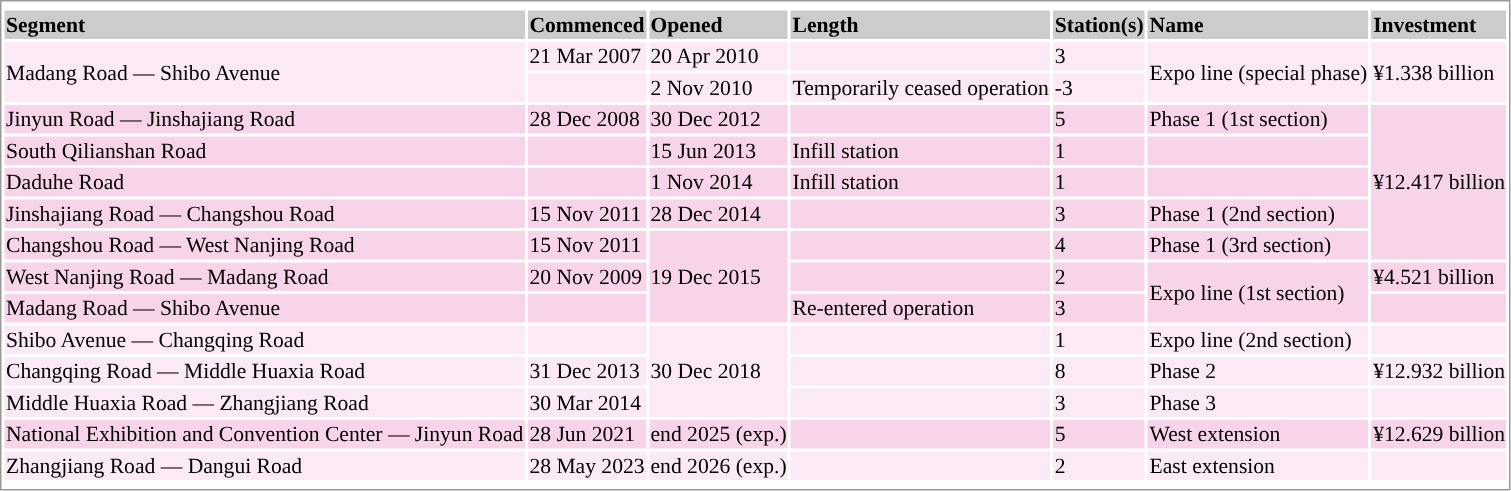<table border=0 style="border:1px solid #999;background-color:white;text-align:left;font-size:90%" class="mw-collapsible">
<tr>
<th colspan="7" style="text-align: center"></th>
</tr>
<tr bgcolor=#cccccc>
<th>Segment</th>
<th>Commenced</th>
<th>Opened</th>
<th>Length</th>
<th>Station(s)</th>
<th>Name</th>
<th>Investment</th>
</tr>
<tr bgcolor=#fbe9f5>
<td rowspan="2" style="text-align: left;">Madang Road — Shibo Avenue</td>
<td>21 Mar 2007</td>
<td>20 Apr 2010</td>
<td></td>
<td>3</td>
<td rowspan="2" style="text-align: left;">Expo line (special phase)</td>
<td rowspan="2">¥1.338 billion</td>
</tr>
<tr bgcolor=#fbe9f5>
<td></td>
<td>2 Nov 2010</td>
<td>Temporarily ceased operation</td>
<td>-3</td>
</tr>
<tr bgcolor=#f8d4eb>
<td style="text-align: left;">Jinyun Road — Jinshajiang Road</td>
<td>28 Dec 2008</td>
<td>30 Dec 2012</td>
<td></td>
<td>5</td>
<td style="text-align: left;">Phase 1 (1st section)</td>
<td rowspan="5">¥12.417 billion</td>
</tr>
<tr bgcolor=#f8d4eb>
<td style="text-align: left;">South Qilianshan Road</td>
<td></td>
<td>15 Jun 2013</td>
<td>Infill station</td>
<td>1</td>
<td style="text-align: left;"></td>
</tr>
<tr bgcolor=#f8d4eb>
<td style="text-align: left;">Daduhe Road</td>
<td></td>
<td>1 Nov 2014</td>
<td>Infill station</td>
<td>1</td>
<td style="text-align: left;"></td>
</tr>
<tr bgcolor=#f8d4eb>
<td style="text-align: left;">Jinshajiang Road — Changshou Road</td>
<td>15 Nov 2011</td>
<td>28 Dec 2014</td>
<td></td>
<td>3</td>
<td style="text-align: left;">Phase 1 (2nd section)</td>
</tr>
<tr bgcolor=#f8d4eb>
<td style="text-align: left;">Changshou Road — West Nanjing Road</td>
<td>15 Nov 2011</td>
<td rowspan="3">19 Dec 2015</td>
<td></td>
<td>4</td>
<td style="text-align: left;">Phase 1 (3rd section)</td>
</tr>
<tr bgcolor=#f8d4eb>
<td style="text-align: left;">West Nanjing Road — Madang Road</td>
<td>20 Nov 2009</td>
<td></td>
<td>2</td>
<td rowspan="2" style="text-align: left;">Expo line (1st section)</td>
<td>¥4.521 billion</td>
</tr>
<tr bgcolor=#f8d4eb>
<td style="text-align: left;">Madang Road — Shibo Avenue</td>
<td></td>
<td>Re-entered operation</td>
<td>3</td>
<td></td>
</tr>
<tr bgcolor=#fbe9f5>
<td style="text-align: left;">Shibo Avenue — Changqing Road</td>
<td></td>
<td rowspan="3">30 Dec 2018</td>
<td></td>
<td>1</td>
<td style="text-align: left;">Expo line (2nd section)</td>
<td></td>
</tr>
<tr bgcolor=#fbe9f5>
<td style="text-align: left;">Changqing Road — Middle Huaxia Road</td>
<td>31 Dec 2013</td>
<td></td>
<td>8</td>
<td style="text-align: left;">Phase 2</td>
<td>¥12.932 billion</td>
</tr>
<tr bgcolor=#fbe9f5>
<td style="text-align: left;">Middle Huaxia Road — Zhangjiang Road</td>
<td>30 Mar 2014</td>
<td></td>
<td>3</td>
<td style="text-align: left;">Phase 3</td>
<td></td>
</tr>
<tr bgcolor=#f8d4eb>
<td style="text-align: left;">National Exhibition and Convention Center — Jinyun Road</td>
<td>28 Jun 2021</td>
<td>end 2025 (exp.)</td>
<td></td>
<td>5</td>
<td style="text-align: left;">West extension</td>
<td>¥12.629 billion</td>
</tr>
<tr bgcolor=#fbe9f5>
<td style="text-align: left;">Zhangjiang Road — Dangui Road</td>
<td>28 May 2023</td>
<td>end 2026 (exp.)</td>
<td></td>
<td>2</td>
<td style="text-align: left;">East extension</td>
<td></td>
</tr>
<tr style="background:#">
<td colspan = "7"></onlyinclude></td>
</tr>
</table>
